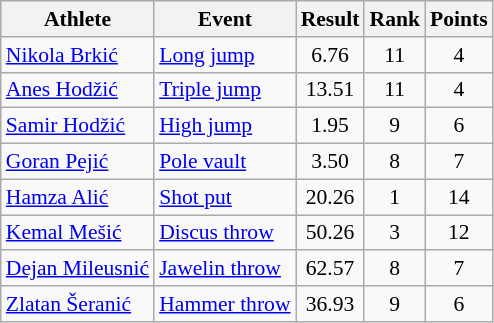<table class=wikitable style=font-size:90%;text-align:center>
<tr>
<th>Athlete</th>
<th>Event</th>
<th>Result</th>
<th>Rank</th>
<th>Points</th>
</tr>
<tr>
<td align=left><a href='#'>Nikola Brkić</a></td>
<td align=left><a href='#'>Long jump</a></td>
<td>6.76</td>
<td>11</td>
<td>4</td>
</tr>
<tr>
<td align=left><a href='#'>Anes Hodžić</a></td>
<td align=left><a href='#'>Triple jump</a></td>
<td>13.51</td>
<td>11</td>
<td>4</td>
</tr>
<tr>
<td align=left><a href='#'>Samir Hodžić</a></td>
<td align=left><a href='#'>High jump</a></td>
<td>1.95</td>
<td>9</td>
<td>6</td>
</tr>
<tr>
<td align=left><a href='#'>Goran Pejić</a></td>
<td align=left><a href='#'>Pole vault</a></td>
<td>3.50</td>
<td>8</td>
<td>7</td>
</tr>
<tr>
<td align=left><a href='#'>Hamza Alić</a></td>
<td align=left><a href='#'>Shot put</a></td>
<td>20.26</td>
<td>1</td>
<td>14</td>
</tr>
<tr>
<td align=left><a href='#'>Kemal Mešić</a></td>
<td align=left><a href='#'>Discus throw</a></td>
<td>50.26</td>
<td>3</td>
<td>12</td>
</tr>
<tr>
<td align=left><a href='#'>Dejan Mileusnić</a></td>
<td align=left><a href='#'>Jawelin throw</a></td>
<td>62.57</td>
<td>8</td>
<td>7</td>
</tr>
<tr>
<td align=left><a href='#'>Zlatan Šeranić</a></td>
<td align=left><a href='#'>Hammer throw</a></td>
<td>36.93</td>
<td>9</td>
<td>6</td>
</tr>
</table>
